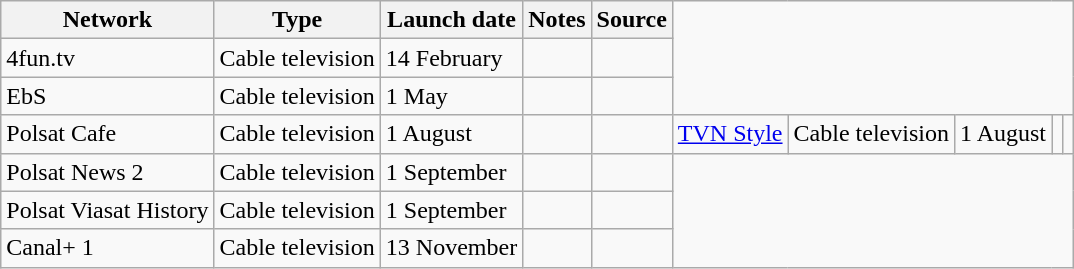<table class="wikitable sortable">
<tr>
<th>Network</th>
<th>Type</th>
<th>Launch date</th>
<th>Notes</th>
<th>Source</th>
</tr>
<tr>
<td>4fun.tv</td>
<td>Cable television</td>
<td>14 February</td>
<td></td>
<td></td>
</tr>
<tr>
<td>EbS</td>
<td>Cable television</td>
<td>1 May</td>
<td></td>
<td></td>
</tr>
<tr>
<td>Polsat Cafe</td>
<td>Cable television</td>
<td>1 August</td>
<td></td>
<td></td>
<td><a href='#'>TVN Style</a></td>
<td>Cable television</td>
<td>1 August</td>
<td></td>
<td></td>
</tr>
<tr>
<td>Polsat News 2</td>
<td>Cable television</td>
<td>1 September</td>
<td></td>
<td></td>
</tr>
<tr>
<td>Polsat Viasat History</td>
<td>Cable television</td>
<td>1 September</td>
<td></td>
<td></td>
</tr>
<tr>
<td>Canal+ 1</td>
<td>Cable television</td>
<td>13 November</td>
<td></td>
<td></td>
</tr>
</table>
